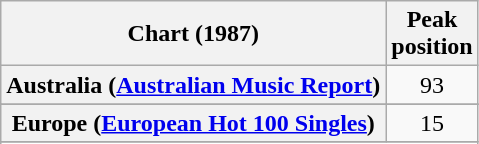<table class="wikitable sortable plainrowheaders" style="text-align:center">
<tr>
<th>Chart (1987)</th>
<th>Peak<br>position</th>
</tr>
<tr>
<th scope="row">Australia (<a href='#'>Australian Music Report</a>)</th>
<td>93</td>
</tr>
<tr>
</tr>
<tr>
</tr>
<tr>
<th scope="row">Europe (<a href='#'>European Hot 100 Singles</a>)</th>
<td>15</td>
</tr>
<tr>
</tr>
<tr>
</tr>
<tr>
</tr>
<tr>
</tr>
<tr>
</tr>
<tr>
</tr>
<tr>
</tr>
</table>
